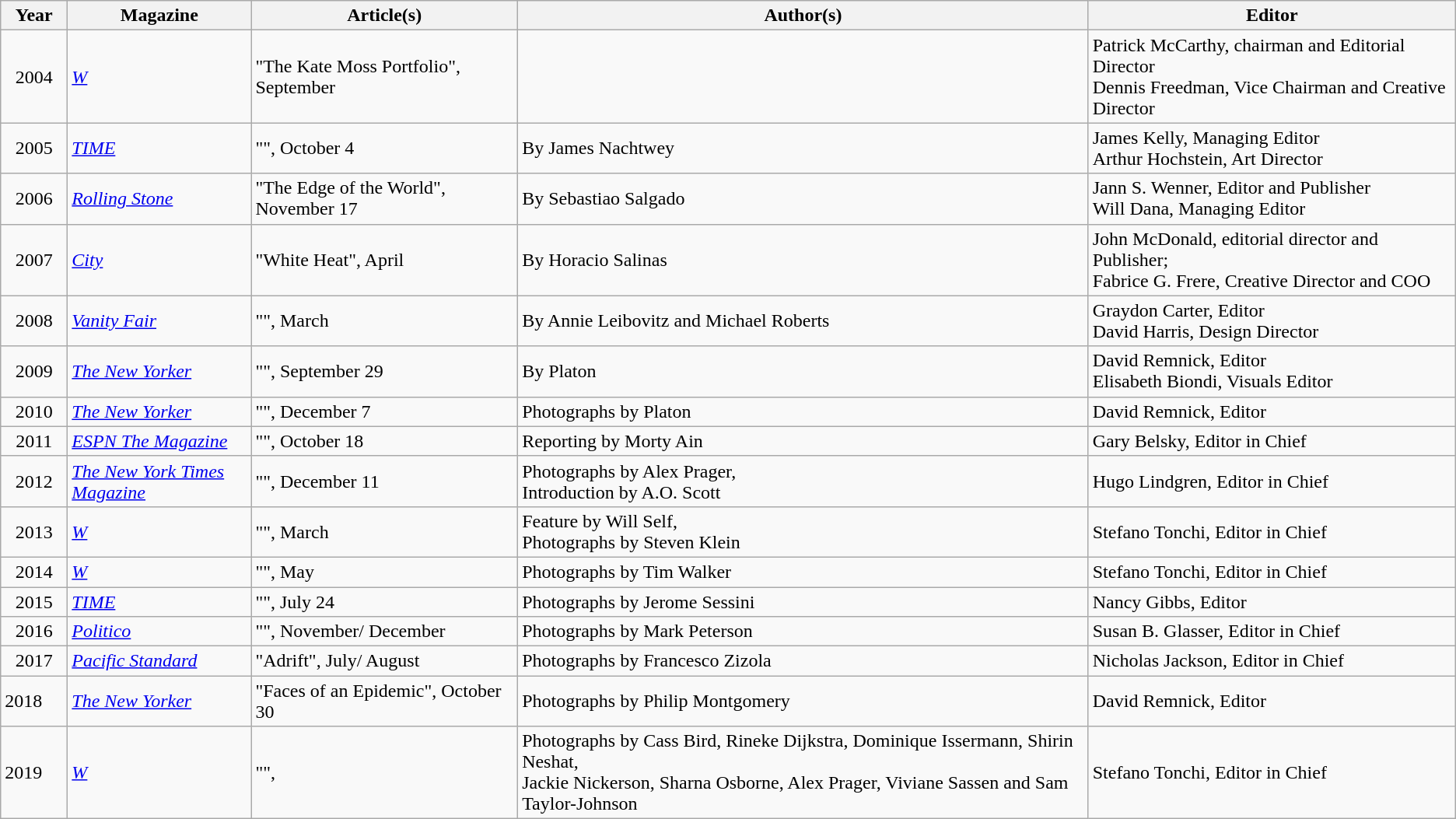<table class="sortable wikitable plainrowheaders">
<tr>
<th scope="col" style="width:50px;">Year</th>
<th scope="col" style="width:150px;">Magazine</th>
<th>Article(s)</th>
<th>Author(s)</th>
<th>Editor</th>
</tr>
<tr>
<td align=center>2004</td>
<td><em><a href='#'>W</a></em></td>
<td>"The Kate Moss Portfolio", September</td>
<td></td>
<td>Patrick McCarthy, chairman and Editorial Director<br>Dennis Freedman, Vice Chairman and Creative Director</td>
</tr>
<tr>
<td align=center>2005</td>
<td><em><a href='#'>TIME</a></em></td>
<td>"", October 4</td>
<td>By James Nachtwey</td>
<td>James Kelly, Managing Editor<br>Arthur Hochstein, Art Director</td>
</tr>
<tr>
<td align=center>2006</td>
<td><em><a href='#'>Rolling Stone</a></em></td>
<td>"The Edge of the World", November 17</td>
<td>By Sebastiao Salgado</td>
<td>Jann S. Wenner, Editor and Publisher<br>Will Dana, Managing Editor</td>
</tr>
<tr>
<td align=center>2007</td>
<td><em><a href='#'>City</a></em></td>
<td>"White Heat", April</td>
<td>By Horacio Salinas</td>
<td>John McDonald, editorial director and Publisher;<br>Fabrice G. Frere, Creative Director and COO</td>
</tr>
<tr>
<td align=center>2008</td>
<td><em><a href='#'>Vanity Fair</a></em></td>
<td>"", March</td>
<td>By Annie Leibovitz and Michael Roberts</td>
<td>Graydon Carter, Editor<br>David Harris, Design Director</td>
</tr>
<tr>
<td align=center>2009</td>
<td><em><a href='#'>The New Yorker</a></em></td>
<td>"", September 29</td>
<td>By Platon</td>
<td>David Remnick, Editor<br>Elisabeth Biondi, Visuals Editor</td>
</tr>
<tr>
<td align=center>2010</td>
<td><em><a href='#'>The New Yorker</a></em></td>
<td>"", December 7</td>
<td>Photographs by Platon</td>
<td>David Remnick, Editor</td>
</tr>
<tr>
<td align=center>2011</td>
<td><em><a href='#'>ESPN The Magazine</a></em></td>
<td>"", October 18</td>
<td>Reporting by Morty Ain</td>
<td>Gary Belsky, Editor in Chief</td>
</tr>
<tr>
<td align=center>2012</td>
<td><em><a href='#'>The New York Times Magazine</a></em></td>
<td>"", December 11</td>
<td>Photographs by Alex Prager,<br>Introduction by A.O. Scott</td>
<td>Hugo Lindgren, Editor in Chief</td>
</tr>
<tr>
<td align=center>2013</td>
<td><em><a href='#'>W</a></em></td>
<td>"", March</td>
<td>Feature by Will Self,<br>Photographs by Steven Klein</td>
<td>Stefano Tonchi, Editor in Chief</td>
</tr>
<tr>
<td align=center>2014</td>
<td><em><a href='#'>W</a></em></td>
<td>"", May</td>
<td>Photographs by Tim Walker</td>
<td>Stefano Tonchi, Editor in Chief</td>
</tr>
<tr>
<td align=center>2015</td>
<td><em><a href='#'>TIME</a></em></td>
<td>"", July 24</td>
<td>Photographs by Jerome Sessini</td>
<td>Nancy Gibbs, Editor</td>
</tr>
<tr>
<td align=center>2016</td>
<td><em><a href='#'>Politico</a></em></td>
<td>"", November/ December</td>
<td>Photographs by Mark Peterson</td>
<td>Susan B. Glasser, Editor in Chief</td>
</tr>
<tr>
<td align=center>2017</td>
<td><em><a href='#'>Pacific Standard</a></em></td>
<td>"Adrift", July/ August</td>
<td>Photographs by Francesco Zizola</td>
<td>Nicholas Jackson, Editor in Chief</td>
</tr>
<tr>
<td>2018</td>
<td><em><a href='#'>The New Yorker</a></em></td>
<td>"Faces of an Epidemic", October 30</td>
<td>Photographs by Philip Montgomery</td>
<td>David Remnick, Editor</td>
</tr>
<tr>
<td>2019</td>
<td><em><a href='#'>W</a></em></td>
<td>"",</td>
<td>Photographs by Cass Bird, Rineke Dijkstra, Dominique Issermann, Shirin Neshat,<br>Jackie Nickerson, Sharna Osborne, Alex Prager, Viviane Sassen and Sam Taylor-Johnson</td>
<td>Stefano Tonchi, Editor in Chief</td>
</tr>
</table>
